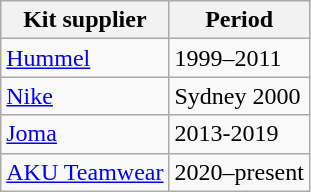<table class="wikitable">
<tr>
<th>Kit supplier</th>
<th>Period</th>
</tr>
<tr>
<td> <a href='#'>Hummel</a></td>
<td>1999–2011</td>
</tr>
<tr>
<td> <a href='#'>Nike</a></td>
<td>Sydney 2000</td>
</tr>
<tr>
<td> <a href='#'>Joma</a></td>
<td>2013-2019</td>
</tr>
<tr>
<td> <a href='#'>AKU Teamwear</a></td>
<td>2020–present</td>
</tr>
</table>
